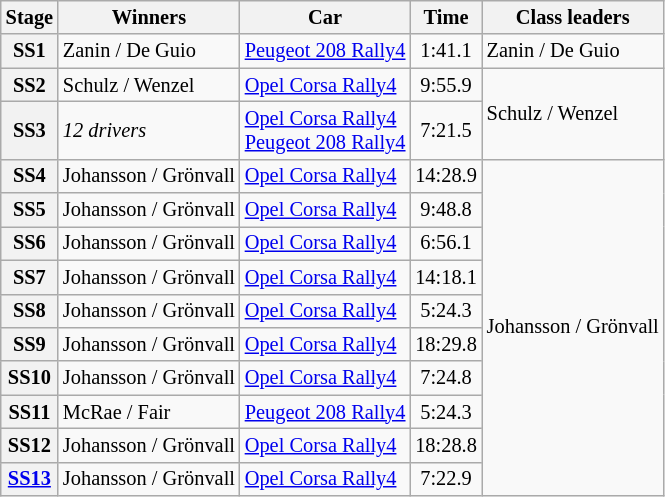<table class="wikitable" style="font-size:85%">
<tr>
<th>Stage</th>
<th>Winners</th>
<th>Car</th>
<th>Time</th>
<th>Class leaders</th>
</tr>
<tr>
<th>SS1</th>
<td>Zanin / De Guio</td>
<td><a href='#'>Peugeot 208 Rally4</a></td>
<td align="center">1:41.1</td>
<td>Zanin / De Guio</td>
</tr>
<tr>
<th>SS2</th>
<td>Schulz / Wenzel</td>
<td><a href='#'>Opel Corsa Rally4</a></td>
<td align="center">9:55.9</td>
<td rowspan="2">Schulz / Wenzel</td>
</tr>
<tr>
<th>SS3</th>
<td><em>12 drivers</em></td>
<td><a href='#'>Opel Corsa Rally4</a><br><a href='#'>Peugeot 208 Rally4</a></td>
<td align="center">7:21.5</td>
</tr>
<tr>
<th>SS4</th>
<td>Johansson / Grönvall</td>
<td><a href='#'>Opel Corsa Rally4</a></td>
<td align="center">14:28.9</td>
<td rowspan="10">Johansson / Grönvall</td>
</tr>
<tr>
<th>SS5</th>
<td>Johansson / Grönvall</td>
<td><a href='#'>Opel Corsa Rally4</a></td>
<td align="center">9:48.8</td>
</tr>
<tr>
<th>SS6</th>
<td>Johansson / Grönvall</td>
<td><a href='#'>Opel Corsa Rally4</a></td>
<td align="center">6:56.1</td>
</tr>
<tr>
<th>SS7</th>
<td>Johansson / Grönvall</td>
<td><a href='#'>Opel Corsa Rally4</a></td>
<td align="center">14:18.1</td>
</tr>
<tr>
<th>SS8</th>
<td>Johansson / Grönvall</td>
<td><a href='#'>Opel Corsa Rally4</a></td>
<td align="center">5:24.3</td>
</tr>
<tr>
<th>SS9</th>
<td>Johansson / Grönvall</td>
<td><a href='#'>Opel Corsa Rally4</a></td>
<td align="center">18:29.8</td>
</tr>
<tr>
<th>SS10</th>
<td>Johansson / Grönvall</td>
<td><a href='#'>Opel Corsa Rally4</a></td>
<td align="center">7:24.8</td>
</tr>
<tr>
<th>SS11</th>
<td>McRae / Fair</td>
<td><a href='#'>Peugeot 208 Rally4</a></td>
<td align="center">5:24.3</td>
</tr>
<tr>
<th>SS12</th>
<td>Johansson / Grönvall</td>
<td><a href='#'>Opel Corsa Rally4</a></td>
<td align="center">18:28.8</td>
</tr>
<tr>
<th><a href='#'>SS13</a></th>
<td>Johansson / Grönvall</td>
<td><a href='#'>Opel Corsa Rally4</a></td>
<td align="center">7:22.9</td>
</tr>
</table>
